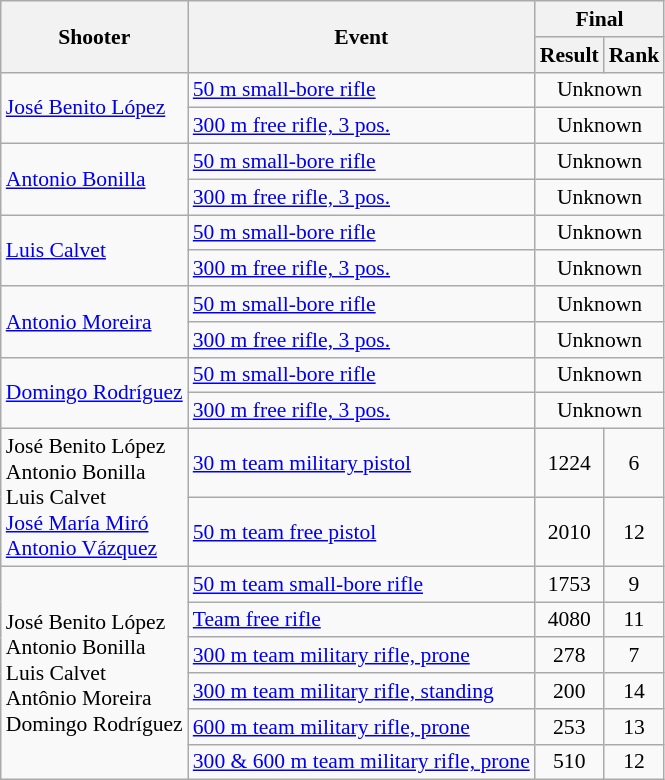<table class=wikitable style="font-size:90%">
<tr>
<th rowspan=2>Shooter</th>
<th rowspan=2>Event</th>
<th colspan=2>Final</th>
</tr>
<tr>
<th>Result</th>
<th>Rank</th>
</tr>
<tr>
<td rowspan=2><a href='#'>José Benito López</a></td>
<td><a href='#'>50 m small-bore rifle</a></td>
<td align=center colspan=2>Unknown</td>
</tr>
<tr>
<td><a href='#'>300 m free rifle, 3 pos.</a></td>
<td align=center colspan=2>Unknown</td>
</tr>
<tr>
<td rowspan=2><a href='#'>Antonio Bonilla</a></td>
<td><a href='#'>50 m small-bore rifle</a></td>
<td align=center colspan=2>Unknown</td>
</tr>
<tr>
<td><a href='#'>300 m free rifle, 3 pos.</a></td>
<td align=center colspan=2>Unknown</td>
</tr>
<tr>
<td rowspan=2><a href='#'>Luis Calvet</a></td>
<td><a href='#'>50 m small-bore rifle</a></td>
<td align=center colspan=2>Unknown</td>
</tr>
<tr>
<td><a href='#'>300 m free rifle, 3 pos.</a></td>
<td align=center colspan=2>Unknown</td>
</tr>
<tr>
<td rowspan=2><a href='#'>Antonio Moreira</a></td>
<td><a href='#'>50 m small-bore rifle</a></td>
<td align=center colspan=2>Unknown</td>
</tr>
<tr>
<td><a href='#'>300 m free rifle, 3 pos.</a></td>
<td align=center colspan=2>Unknown</td>
</tr>
<tr>
<td rowspan=2><a href='#'>Domingo Rodríguez</a></td>
<td><a href='#'>50 m small-bore rifle</a></td>
<td align=center colspan=2>Unknown</td>
</tr>
<tr>
<td><a href='#'>300 m free rifle, 3 pos.</a></td>
<td align=center colspan=2>Unknown</td>
</tr>
<tr>
<td rowspan=2>José Benito López <br> Antonio Bonilla <br> Luis Calvet <br> <a href='#'>José María Miró</a> <br> <a href='#'>Antonio Vázquez</a></td>
<td><a href='#'>30 m team military pistol</a></td>
<td align=center>1224</td>
<td align=center>6</td>
</tr>
<tr>
<td><a href='#'>50 m team free pistol</a></td>
<td align=center>2010</td>
<td align=center>12</td>
</tr>
<tr>
<td rowspan=6>José Benito López <br> Antonio Bonilla <br> Luis Calvet <br> Antônio Moreira <br> Domingo Rodríguez</td>
<td><a href='#'>50 m team small-bore rifle</a></td>
<td align=center>1753</td>
<td align=center>9</td>
</tr>
<tr>
<td><a href='#'>Team free rifle</a></td>
<td align=center>4080</td>
<td align=center>11</td>
</tr>
<tr>
<td><a href='#'>300 m team military rifle, prone</a></td>
<td align=center>278</td>
<td align=center>7</td>
</tr>
<tr>
<td><a href='#'>300 m team military rifle, standing</a></td>
<td align=center>200</td>
<td align=center>14</td>
</tr>
<tr>
<td><a href='#'>600 m team military rifle, prone</a></td>
<td align=center>253</td>
<td align=center>13</td>
</tr>
<tr>
<td><a href='#'>300 & 600 m team military rifle, prone</a></td>
<td align=center>510</td>
<td align=center>12</td>
</tr>
</table>
